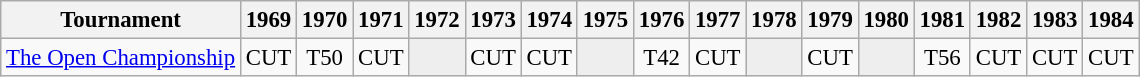<table class="wikitable" style="font-size:95%;text-align:center;">
<tr>
<th>Tournament</th>
<th>1969</th>
<th>1970</th>
<th>1971</th>
<th>1972</th>
<th>1973</th>
<th>1974</th>
<th>1975</th>
<th>1976</th>
<th>1977</th>
<th>1978</th>
<th>1979</th>
<th>1980</th>
<th>1981</th>
<th>1982</th>
<th>1983</th>
<th>1984</th>
</tr>
<tr>
<td><a href='#'>The Open Championship</a></td>
<td>CUT</td>
<td>T50</td>
<td>CUT</td>
<td style="background:#eeeeee;"></td>
<td>CUT</td>
<td>CUT</td>
<td style="background:#eeeeee;"></td>
<td>T42</td>
<td>CUT</td>
<td style="background:#eeeeee;"></td>
<td>CUT</td>
<td style="background:#eeeeee;"></td>
<td>T56</td>
<td>CUT</td>
<td>CUT</td>
<td>CUT</td>
</tr>
</table>
